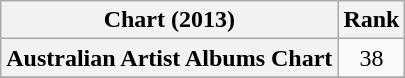<table class="wikitable sortable plainrowheaders" style="text-align:center">
<tr>
<th scope="col">Chart (2013)</th>
<th scope="col">Rank</th>
</tr>
<tr>
<th scope="row">Australian Artist Albums Chart</th>
<td>38</td>
</tr>
<tr>
</tr>
</table>
